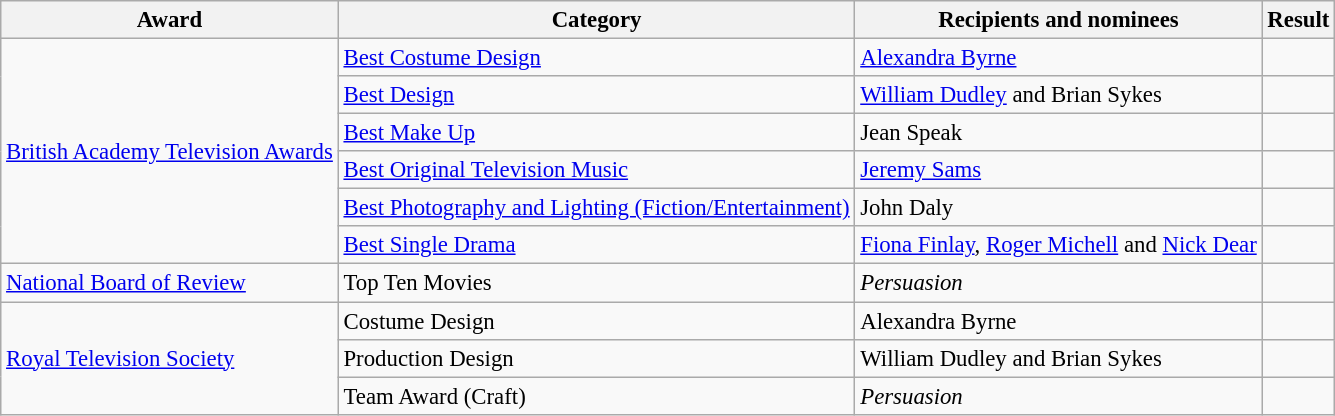<table class="wikitable" style="font-size: 95%;">
<tr>
<th>Award</th>
<th>Category</th>
<th>Recipients and nominees</th>
<th>Result</th>
</tr>
<tr>
<td rowspan="6"><a href='#'>British Academy Television Awards</a></td>
<td><a href='#'>Best Costume Design</a></td>
<td><a href='#'>Alexandra Byrne</a></td>
<td></td>
</tr>
<tr>
<td><a href='#'>Best Design</a></td>
<td><a href='#'>William Dudley</a> and Brian Sykes</td>
<td></td>
</tr>
<tr>
<td><a href='#'>Best Make Up</a></td>
<td>Jean Speak</td>
<td></td>
</tr>
<tr>
<td><a href='#'>Best Original Television Music</a></td>
<td><a href='#'>Jeremy Sams</a></td>
<td></td>
</tr>
<tr>
<td><a href='#'>Best Photography and Lighting (Fiction/Entertainment)</a></td>
<td>John Daly</td>
<td></td>
</tr>
<tr>
<td><a href='#'>Best Single Drama</a></td>
<td><a href='#'>Fiona Finlay</a>, <a href='#'>Roger Michell</a> and <a href='#'>Nick Dear</a></td>
<td></td>
</tr>
<tr>
<td><a href='#'>National Board of Review</a></td>
<td>Top Ten Movies</td>
<td><em>Persuasion</em></td>
<td></td>
</tr>
<tr>
<td rowspan="3"><a href='#'>Royal Television Society</a></td>
<td>Costume Design</td>
<td>Alexandra Byrne</td>
<td></td>
</tr>
<tr>
<td>Production Design</td>
<td>William Dudley and Brian Sykes</td>
<td></td>
</tr>
<tr>
<td>Team Award (Craft)</td>
<td><em>Persuasion</em></td>
<td></td>
</tr>
</table>
